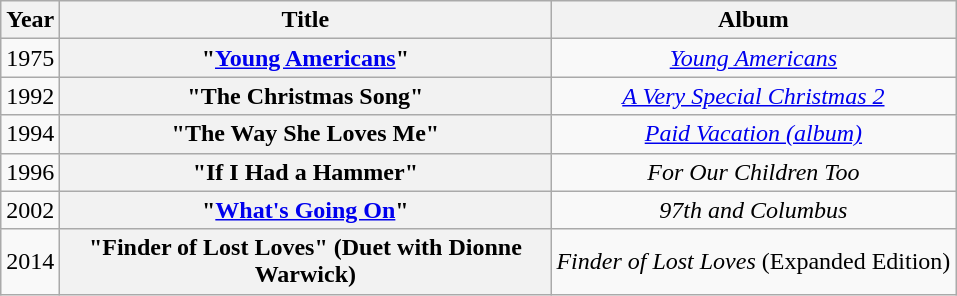<table class="wikitable plainrowheaders" style="text-align:center;">
<tr>
<th scope="col" style="width:1em;">Year</th>
<th scope="col" style="width:20em;">Title</th>
<th scope="col">Album</th>
</tr>
<tr>
<td>1975</td>
<th scope="row">"<a href='#'>Young Americans</a>"</th>
<td><em><a href='#'>Young Americans</a></em></td>
</tr>
<tr>
<td>1992</td>
<th scope="row">"The Christmas Song"</th>
<td><em><a href='#'>A Very Special Christmas 2</a></em></td>
</tr>
<tr>
<td>1994</td>
<th scope="row">"The Way She Loves Me"</th>
<td><em><a href='#'>Paid Vacation (album)</a></em></td>
</tr>
<tr>
<td>1996</td>
<th scope="row">"If I Had a Hammer"</th>
<td><em>For Our Children Too</em></td>
</tr>
<tr>
<td>2002</td>
<th scope="row">"<a href='#'>What's Going On</a>"</th>
<td><em>97th and Columbus</em></td>
</tr>
<tr>
<td>2014</td>
<th scope="row">"Finder of Lost Loves" (Duet with Dionne Warwick)</th>
<td><em>Finder of Lost Loves</em> (Expanded Edition)</td>
</tr>
</table>
